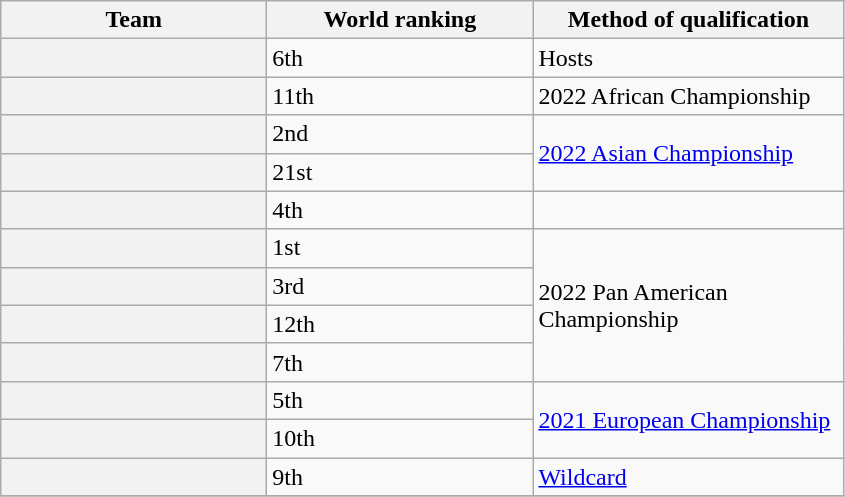<table class="wikitable sortable plainrowheaders">
<tr>
<th scope="col" width="170">Team</th>
<th scope="col" width="170">World ranking</th>
<th scope="col" width=200>Method of qualification</th>
</tr>
<tr>
<th scope="row"></th>
<td>6th</td>
<td>Hosts</td>
</tr>
<tr>
<th scope="row"></th>
<td>11th</td>
<td>2022 African Championship</td>
</tr>
<tr>
<th scope="row"></th>
<td>2nd</td>
<td rowspan=2><a href='#'>2022 Asian Championship</a></td>
</tr>
<tr>
<th scope="row"></th>
<td>21st</td>
</tr>
<tr>
<th scope="row"></th>
<td>4th</td>
<td></td>
</tr>
<tr>
<th scope="row"></th>
<td>1st</td>
<td rowspan=4>2022 Pan American Championship</td>
</tr>
<tr>
<th scope="row"></th>
<td>3rd</td>
</tr>
<tr>
<th scope="row"></th>
<td>12th</td>
</tr>
<tr>
<th scope="row"></th>
<td>7th</td>
</tr>
<tr>
<th scope="row"></th>
<td>5th</td>
<td rowspan=2><a href='#'>2021 European Championship</a></td>
</tr>
<tr>
<th scope="row"></th>
<td>10th</td>
</tr>
<tr>
<th scope="row"></th>
<td>9th</td>
<td><a href='#'>Wildcard</a></td>
</tr>
<tr>
</tr>
</table>
